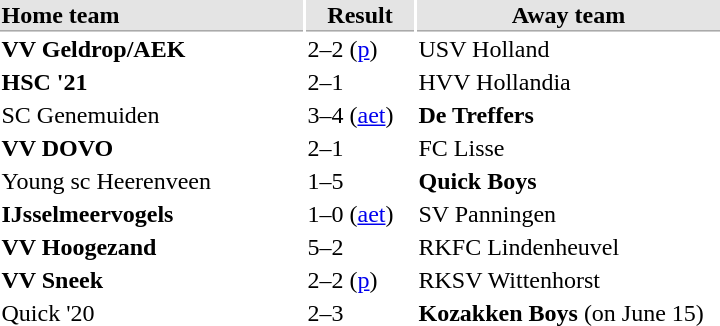<table style="float:right;">
<tr bgcolor="#E4E4E4">
<th style="border-bottom:1px solid #AAAAAA" width="200" align="left">Home team</th>
<th style="border-bottom:1px solid #AAAAAA" width="70" align="center">Result</th>
<th style="border-bottom:1px solid #AAAAAA" width="200">Away team</th>
</tr>
<tr>
<td><strong>VV Geldrop/AEK</strong></td>
<td>2–2 (<a href='#'>p</a>)</td>
<td>USV Holland</td>
</tr>
<tr>
<td><strong>HSC '21</strong></td>
<td>2–1</td>
<td>HVV Hollandia</td>
</tr>
<tr>
<td>SC Genemuiden</td>
<td>3–4 (<a href='#'>aet</a>)</td>
<td><strong>De Treffers</strong> </td>
</tr>
<tr>
<td><strong>VV DOVO</strong></td>
<td>2–1</td>
<td>FC Lisse</td>
</tr>
<tr>
<td>Young sc Heerenveen</td>
<td>1–5</td>
<td><strong>Quick Boys</strong></td>
</tr>
<tr>
<td><strong>IJsselmeervogels</strong></td>
<td>1–0 (<a href='#'>aet</a>)</td>
<td>SV Panningen</td>
</tr>
<tr>
<td><strong>VV Hoogezand</strong></td>
<td>5–2</td>
<td>RKFC Lindenheuvel</td>
</tr>
<tr>
<td><strong>VV Sneek</strong></td>
<td>2–2 (<a href='#'>p</a>)</td>
<td>RKSV Wittenhorst</td>
</tr>
<tr>
<td>Quick '20</td>
<td>2–3</td>
<td><strong>Kozakken Boys</strong> (on June 15)</td>
</tr>
</table>
